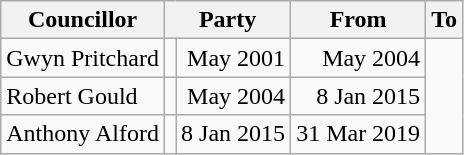<table class=wikitable>
<tr>
<th>Councillor</th>
<th colspan=2>Party</th>
<th>From</th>
<th>To</th>
</tr>
<tr>
<td>Gwyn Pritchard</td>
<td></td>
<td align=right>May 2001</td>
<td align=right>May 2004</td>
</tr>
<tr>
<td>Robert Gould</td>
<td></td>
<td align=right>May 2004</td>
<td align=right>8 Jan 2015</td>
</tr>
<tr>
<td>Anthony Alford</td>
<td></td>
<td align=right>8 Jan 2015</td>
<td align=right>31 Mar 2019</td>
</tr>
</table>
